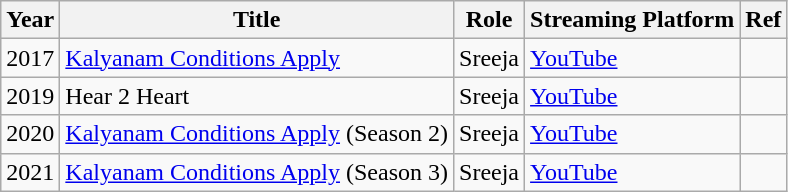<table class="wikitable">
<tr>
<th>Year</th>
<th>Title</th>
<th>Role</th>
<th>Streaming Platform</th>
<th>Ref</th>
</tr>
<tr>
<td>2017</td>
<td><a href='#'>Kalyanam Conditions Apply</a></td>
<td>Sreeja</td>
<td><a href='#'>YouTube</a></td>
<td></td>
</tr>
<tr>
<td>2019</td>
<td>Hear 2 Heart</td>
<td>Sreeja</td>
<td><a href='#'>YouTube</a></td>
<td></td>
</tr>
<tr>
<td>2020</td>
<td><a href='#'>Kalyanam Conditions Apply</a> (Season 2)</td>
<td>Sreeja</td>
<td><a href='#'>YouTube</a></td>
<td></td>
</tr>
<tr>
<td>2021</td>
<td><a href='#'>Kalyanam Conditions Apply</a> (Season 3)</td>
<td>Sreeja</td>
<td><a href='#'>YouTube</a></td>
<td></td>
</tr>
</table>
